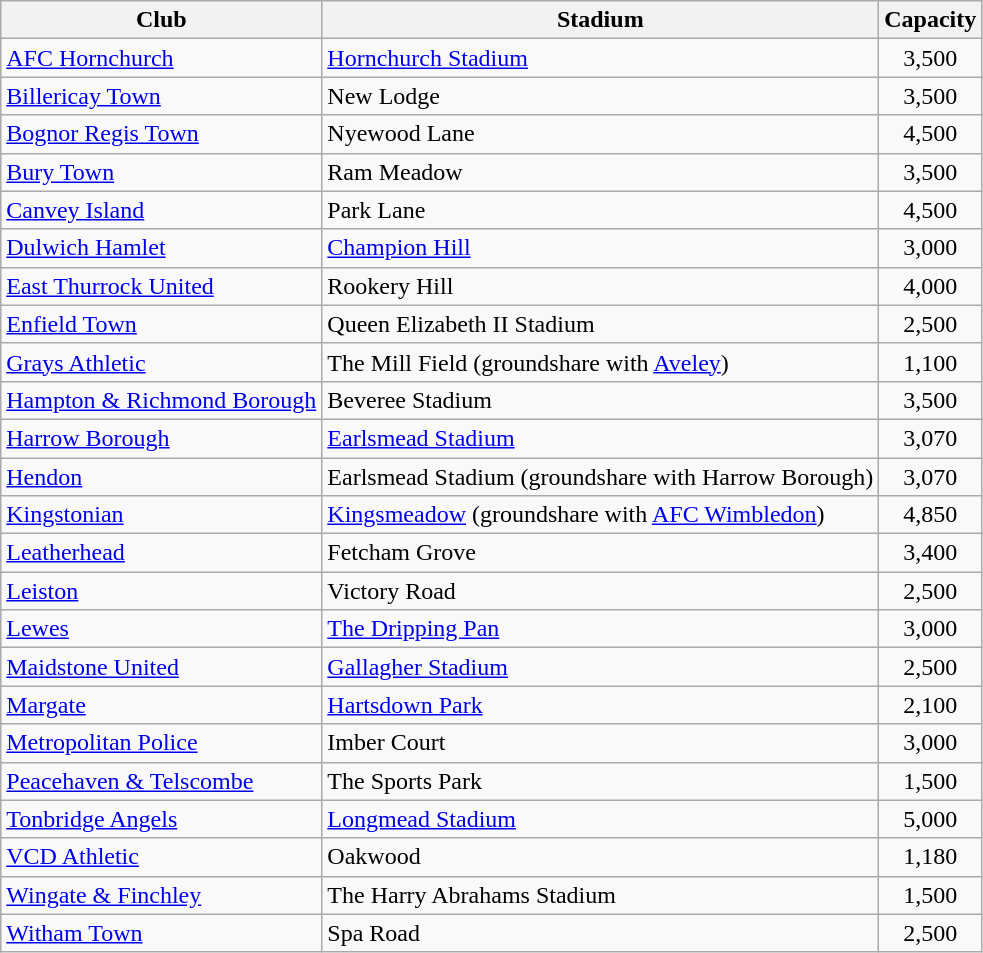<table class="wikitable sortable">
<tr>
<th>Club</th>
<th>Stadium</th>
<th>Capacity</th>
</tr>
<tr>
<td><a href='#'>AFC Hornchurch</a></td>
<td><a href='#'>Hornchurch Stadium</a></td>
<td align="center">3,500</td>
</tr>
<tr>
<td><a href='#'>Billericay Town</a></td>
<td>New Lodge</td>
<td align="center">3,500</td>
</tr>
<tr>
<td><a href='#'>Bognor Regis Town</a></td>
<td>Nyewood Lane</td>
<td align="center">4,500</td>
</tr>
<tr>
<td><a href='#'>Bury Town</a></td>
<td>Ram Meadow</td>
<td align="center">3,500</td>
</tr>
<tr>
<td><a href='#'>Canvey Island</a></td>
<td>Park Lane</td>
<td align="center">4,500</td>
</tr>
<tr>
<td><a href='#'>Dulwich Hamlet</a></td>
<td><a href='#'>Champion Hill</a></td>
<td align="center">3,000</td>
</tr>
<tr>
<td><a href='#'>East Thurrock United</a></td>
<td>Rookery Hill</td>
<td align="center">4,000</td>
</tr>
<tr>
<td><a href='#'>Enfield Town</a></td>
<td>Queen Elizabeth II Stadium</td>
<td align="center">2,500</td>
</tr>
<tr>
<td><a href='#'>Grays Athletic</a></td>
<td>The Mill Field (groundshare with <a href='#'>Aveley</a>)</td>
<td align="center">1,100</td>
</tr>
<tr>
<td><a href='#'>Hampton & Richmond Borough</a></td>
<td>Beveree Stadium</td>
<td align="center">3,500</td>
</tr>
<tr>
<td><a href='#'>Harrow Borough</a></td>
<td><a href='#'>Earlsmead Stadium</a></td>
<td align="center">3,070</td>
</tr>
<tr>
<td><a href='#'>Hendon</a></td>
<td>Earlsmead Stadium (groundshare with Harrow Borough)</td>
<td align="center">3,070</td>
</tr>
<tr>
<td><a href='#'>Kingstonian</a></td>
<td><a href='#'>Kingsmeadow</a> (groundshare with <a href='#'>AFC Wimbledon</a>)</td>
<td align="center">4,850</td>
</tr>
<tr>
<td><a href='#'>Leatherhead</a></td>
<td>Fetcham Grove</td>
<td align="center">3,400</td>
</tr>
<tr>
<td><a href='#'>Leiston</a></td>
<td>Victory Road</td>
<td align="center">2,500</td>
</tr>
<tr>
<td><a href='#'>Lewes</a></td>
<td><a href='#'>The Dripping Pan</a></td>
<td align="center">3,000</td>
</tr>
<tr>
<td><a href='#'>Maidstone United</a></td>
<td><a href='#'>Gallagher Stadium</a></td>
<td align="center">2,500</td>
</tr>
<tr>
<td><a href='#'>Margate</a></td>
<td><a href='#'>Hartsdown Park</a></td>
<td align="center">2,100</td>
</tr>
<tr>
<td><a href='#'>Metropolitan Police</a></td>
<td>Imber Court</td>
<td align="center">3,000</td>
</tr>
<tr>
<td><a href='#'>Peacehaven & Telscombe</a></td>
<td>The Sports Park</td>
<td align="center">1,500</td>
</tr>
<tr>
<td><a href='#'>Tonbridge Angels</a></td>
<td><a href='#'>Longmead Stadium</a></td>
<td align="center">5,000</td>
</tr>
<tr>
<td><a href='#'>VCD Athletic</a></td>
<td>Oakwood</td>
<td align="center">1,180</td>
</tr>
<tr>
<td><a href='#'>Wingate & Finchley</a></td>
<td>The Harry Abrahams Stadium</td>
<td align="center">1,500</td>
</tr>
<tr>
<td><a href='#'>Witham Town</a></td>
<td>Spa Road</td>
<td align="center">2,500</td>
</tr>
</table>
